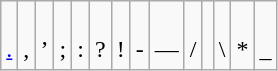<table class="wikitable" style="line-height: 1.2">
<tr align=center>
<td> <br> <a href='#'>.</a></td>
<td> <br>,</td>
<td> <br> ’</td>
<td> <br> ;</td>
<td> <br> :</td>
<td> <br> ?</td>
<td> <br> !</td>
<td> <br> -</td>
<td> <br> —</td>
<td> <br> /</td>
<td> <br></td>
<td> <br> \</td>
<td> <br> *</td>
<td> <br> _</td>
</tr>
</table>
